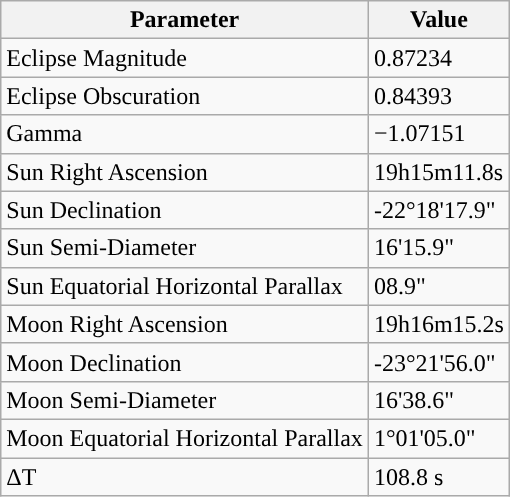<table class="wikitable">
<tr>
<th>Parameter</th>
<th>Value</th>
</tr>
<tr>
<td>Eclipse Magnitude</td>
<td>0.87234</td>
</tr>
<tr>
<td>Eclipse Obscuration</td>
<td>0.84393</td>
</tr>
<tr>
<td>Gamma</td>
<td>−1.07151</td>
</tr>
<tr>
<td>Sun Right Ascension</td>
<td>19h15m11.8s</td>
</tr>
<tr>
<td>Sun Declination</td>
<td>-22°18'17.9"</td>
</tr>
<tr>
<td>Sun Semi-Diameter</td>
<td>16'15.9"</td>
</tr>
<tr>
<td>Sun Equatorial Horizontal Parallax</td>
<td>08.9"</td>
</tr>
<tr>
<td>Moon Right Ascension</td>
<td>19h16m15.2s</td>
</tr>
<tr>
<td>Moon Declination</td>
<td>-23°21'56.0"</td>
</tr>
<tr>
<td>Moon Semi-Diameter</td>
<td>16'38.6"</td>
</tr>
<tr>
<td>Moon Equatorial Horizontal Parallax</td>
<td>1°01'05.0"</td>
</tr>
<tr>
<td>ΔT</td>
<td>108.8 s</td>
</tr>
</table>
